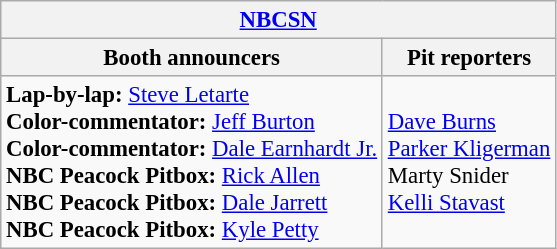<table class="wikitable" style="font-size: 95%;">
<tr>
<th colspan="2"><a href='#'>NBCSN</a></th>
</tr>
<tr>
<th>Booth announcers</th>
<th>Pit reporters</th>
</tr>
<tr>
<td><strong>Lap-by-lap:</strong> <a href='#'>Steve Letarte</a><br><strong>Color-commentator:</strong> <a href='#'>Jeff Burton</a><br><strong>Color-commentator:</strong> <a href='#'>Dale Earnhardt Jr.</a><br><strong>NBC Peacock Pitbox:</strong> <a href='#'>Rick Allen</a><br><strong>NBC Peacock Pitbox:</strong> <a href='#'>Dale Jarrett</a><br><strong>NBC Peacock Pitbox:</strong> <a href='#'>Kyle Petty</a></td>
<td><a href='#'>Dave Burns</a><br><a href='#'>Parker Kligerman</a><br>Marty Snider<br><a href='#'>Kelli Stavast</a></td>
</tr>
</table>
